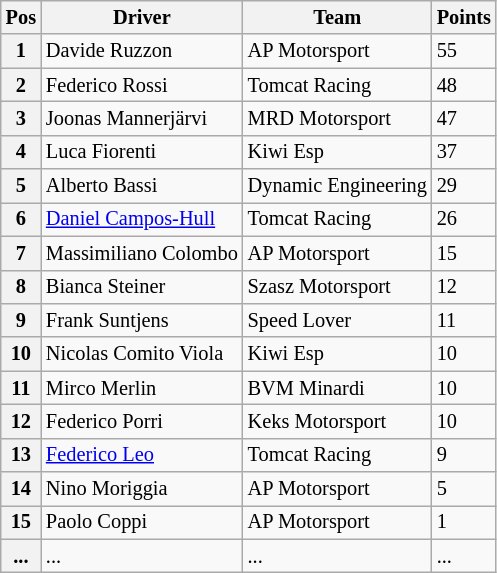<table class="wikitable" style="font-size:85%">
<tr>
<th>Pos</th>
<th>Driver</th>
<th>Team</th>
<th>Points</th>
</tr>
<tr>
<th>1</th>
<td> Davide Ruzzon</td>
<td>AP Motorsport</td>
<td>55</td>
</tr>
<tr>
<th>2</th>
<td> Federico Rossi</td>
<td>Tomcat Racing</td>
<td>48</td>
</tr>
<tr>
<th>3</th>
<td> Joonas Mannerjärvi</td>
<td>MRD Motorsport</td>
<td>47</td>
</tr>
<tr>
<th>4</th>
<td> Luca Fiorenti</td>
<td>Kiwi Esp</td>
<td>37</td>
</tr>
<tr>
<th>5</th>
<td> Alberto Bassi</td>
<td>Dynamic Engineering</td>
<td>29</td>
</tr>
<tr>
<th>6</th>
<td> <a href='#'>Daniel Campos-Hull</a></td>
<td>Tomcat Racing</td>
<td>26</td>
</tr>
<tr>
<th>7</th>
<td> Massimiliano Colombo</td>
<td>AP Motorsport</td>
<td>15</td>
</tr>
<tr>
<th>8</th>
<td> Bianca Steiner</td>
<td>Szasz Motorsport</td>
<td>12</td>
</tr>
<tr>
<th>9</th>
<td> Frank Suntjens</td>
<td>Speed Lover</td>
<td>11</td>
</tr>
<tr>
<th>10</th>
<td> Nicolas Comito Viola</td>
<td>Kiwi Esp</td>
<td>10</td>
</tr>
<tr>
<th>11</th>
<td> Mirco Merlin</td>
<td>BVM Minardi</td>
<td>10</td>
</tr>
<tr>
<th>12</th>
<td> Federico Porri</td>
<td>Keks Motorsport</td>
<td>10</td>
</tr>
<tr>
<th>13</th>
<td> <a href='#'>Federico Leo</a></td>
<td>Tomcat Racing</td>
<td>9</td>
</tr>
<tr>
<th>14</th>
<td> Nino Moriggia</td>
<td>AP Motorsport</td>
<td>5</td>
</tr>
<tr>
<th>15</th>
<td> Paolo Coppi</td>
<td>AP Motorsport</td>
<td>1</td>
</tr>
<tr>
<th>...</th>
<td>...</td>
<td>...</td>
<td>...</td>
</tr>
</table>
